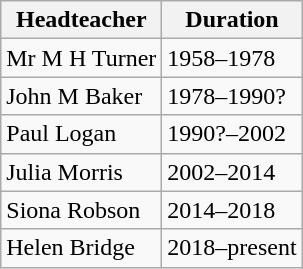<table class="wikitable">
<tr>
<th>Headteacher</th>
<th>Duration</th>
</tr>
<tr>
<td>Mr M H Turner</td>
<td>1958–1978</td>
</tr>
<tr>
<td>John M Baker</td>
<td>1978–1990?</td>
</tr>
<tr>
<td>Paul Logan</td>
<td>1990?–2002</td>
</tr>
<tr>
<td>Julia Morris</td>
<td>2002–2014</td>
</tr>
<tr>
<td>Siona Robson</td>
<td>2014–2018</td>
</tr>
<tr>
<td>Helen Bridge</td>
<td>2018–present</td>
</tr>
</table>
